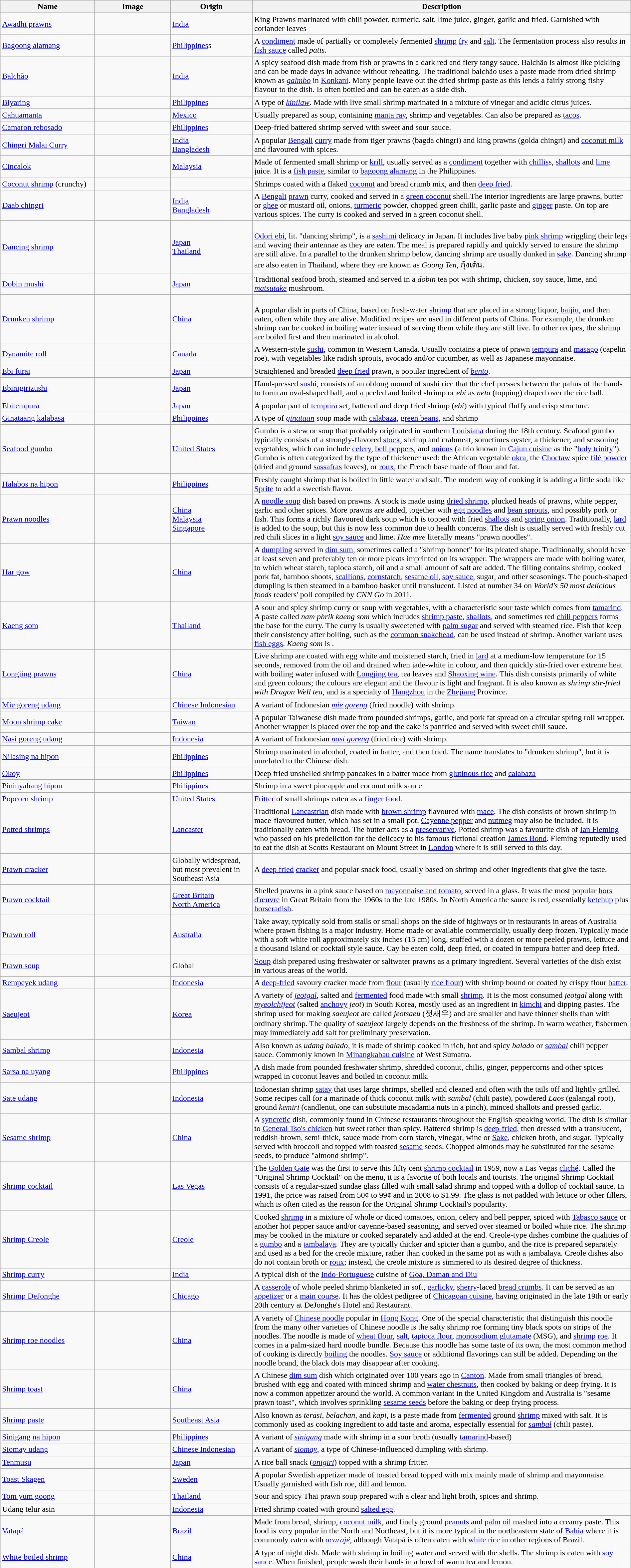<table class="wikitable sortable" style="width:100%; height:100%;">
<tr>
<th style="width:15%;">Name</th>
<th style="width:12%;">Image</th>
<th style="width:13%;">Origin</th>
<th style="width:60%;">Description</th>
</tr>
<tr>
<td><a href='#'>Awadhi prawns</a></td>
<td></td>
<td><a href='#'>India</a></td>
<td>King Prawns marinated with chili powder, turmeric, salt, lime juice, ginger, garlic and fried. Garnished with coriander leaves</td>
</tr>
<tr>
<td><a href='#'>Bagoong alamang</a></td>
<td></td>
<td><a href='#'>Philippines</a>s</td>
<td>A <a href='#'>condiment</a> made of partially or completely fermented <a href='#'>shrimp</a> <a href='#'>fry</a> and <a href='#'>salt</a>. The fermentation process also results in <a href='#'>fish sauce</a> called <em>patis</em>.</td>
</tr>
<tr>
<td><a href='#'>Balchão</a></td>
<td></td>
<td><a href='#'>India</a></td>
<td>A spicy seafood dish made from fish or prawns in a dark red and fiery tangy sauce. Balchão is almost like pickling and can be made days in advance without reheating. The traditional balchão uses a paste made from dried shrimp known as <em><a href='#'>galmbo</a></em> in <a href='#'>Konkani</a>. Many people leave out the dried shrimp paste as this lends a fairly strong fishy flavour to the dish. Is often bottled and can be eaten as a side dish.</td>
</tr>
<tr>
<td><a href='#'>Biyaring</a></td>
<td></td>
<td><a href='#'>Philippines</a></td>
<td>A type of <em><a href='#'>kinilaw</a></em>. Made with live small shrimp marinated in a mixture of vinegar and acidic citrus juices.</td>
</tr>
<tr>
<td><a href='#'>Cahuamanta</a></td>
<td></td>
<td><a href='#'>Mexico</a></td>
<td>Usually prepared as soup, containing <a href='#'>manta ray</a>, shrimp and vegetables. Can also be prepared as <a href='#'>tacos</a>.</td>
</tr>
<tr>
<td><a href='#'>Camaron rebosado</a></td>
<td></td>
<td><a href='#'>Philippines</a></td>
<td>Deep-fried battered shrimp served with sweet and sour sauce.</td>
</tr>
<tr>
<td><a href='#'>Chingri Malai Curry</a></td>
<td></td>
<td><a href='#'>India</a><br><a href='#'>Bangladesh</a></td>
<td>A popular <a href='#'>Bengali</a> <a href='#'>curry</a> made from tiger prawns (bagda chingri) and king prawns (golda chingri) and <a href='#'>coconut milk</a> and flavoured with spices.</td>
</tr>
<tr>
<td><a href='#'>Cincalok</a></td>
<td></td>
<td><a href='#'>Malaysia</a></td>
<td>Made of fermented small shrimp or <a href='#'>krill</a>, usually served as a <a href='#'>condiment</a> together with <a href='#'>chillis</a>s, <a href='#'>shallots</a> and <a href='#'>lime</a> juice. It is a <a href='#'>fish paste</a>, similar to <a href='#'>bagoong alamang</a> in the Philippines.</td>
</tr>
<tr>
<td><a href='#'>Coconut shrimp</a> (crunchy)</td>
<td></td>
<td></td>
<td>Shrimps coated with a flaked <a href='#'>coconut</a> and bread crumb mix, and then <a href='#'>deep fried</a>.</td>
</tr>
<tr>
<td><a href='#'>Daab chingri</a></td>
<td></td>
<td><a href='#'>India</a><br><a href='#'>Bangladesh</a></td>
<td>A <a href='#'>Bengali</a> <a href='#'>prawn</a> curry, cooked and served in a <a href='#'>green coconut</a> shell.The interior ingredients are large prawns, butter or <a href='#'>ghee</a> or mustard oil, onions, <a href='#'>turmeric</a> powder, chopped green chilli, garlic paste and <a href='#'>ginger</a> paste. On top are various spices. The curry is cooked and served in a green coconut shell.</td>
</tr>
<tr>
<td><a href='#'>Dancing shrimp</a></td>
<td></td>
<td><a href='#'>Japan</a><br><a href='#'>Thailand</a></td>
<td><br><a href='#'>Odori ebi</a>, lit. "dancing shrimp", is a <a href='#'>sashimi</a> delicacy in Japan. It includes live baby <a href='#'>pink shrimp</a> wriggling their legs and waving their antennae as they are eaten. The meal is prepared rapidly and quickly served to ensure the shrimp are still alive. In a parallel to the drunken shrimp below, dancing shrimp are usually dunked in <a href='#'>sake</a>. Dancing shrimp are also eaten in Thailand, where they are known as <em>Goong Ten</em>, กุ้งเต้น.</td>
</tr>
<tr>
<td><a href='#'>Dobin mushi</a></td>
<td></td>
<td><a href='#'>Japan</a></td>
<td>Traditional seafood broth, steamed and served in a <em>dobin</em> tea pot with shrimp, chicken, soy sauce, lime, and <em><a href='#'>matsutake</a></em> mushroom.</td>
</tr>
<tr>
<td><a href='#'>Drunken shrimp</a></td>
<td></td>
<td><a href='#'>China</a></td>
<td><br>A popular dish in parts of China, based on fresh-water <a href='#'>shrimp</a> that are placed in a strong liquor, <a href='#'>baijiu</a>, and then eaten, often while they are alive. Modified recipes are used in different parts of China. For example, the drunken shrimp can be cooked in boiling water instead of serving them while they are still live. In other recipes, the shrimp are boiled first and then marinated in alcohol.</td>
</tr>
<tr>
<td><a href='#'>Dynamite roll</a></td>
<td></td>
<td><a href='#'>Canada</a></td>
<td>A Western-style <a href='#'>sushi</a>, common in Western Canada. Usually contains a piece of prawn <a href='#'>tempura</a> and <a href='#'>masago</a> (capelin roe), with vegetables like radish sprouts, avocado and/or cucumber, as well as Japanese mayonnaise.</td>
</tr>
<tr>
<td><a href='#'>Ebi furai</a></td>
<td></td>
<td><a href='#'>Japan</a></td>
<td>Straightened and breaded <a href='#'>deep fried</a> prawn, a popular ingredient of <em><a href='#'>bento</a></em>.</td>
</tr>
<tr>
<td><a href='#'>Ebinigirizushi</a></td>
<td></td>
<td><a href='#'>Japan</a></td>
<td>Hand-pressed <a href='#'>sushi</a>,  consists of an oblong mound of sushi rice that the chef presses between the palms of the hands to form an oval-shaped ball, and a peeled and boiled shrimp or <em>ebi</em> as <em>neta</em> (topping) draped over the rice ball.</td>
</tr>
<tr>
<td><a href='#'>Ebitempura</a></td>
<td></td>
<td><a href='#'>Japan</a></td>
<td>A popular part of <a href='#'>tempura</a> set, battered and deep fried shrimp (<em>ebi</em>) with typical fluffy and crisp structure.</td>
</tr>
<tr>
<td><a href='#'>Ginataang kalabasa</a></td>
<td></td>
<td><a href='#'>Philippines</a></td>
<td>A type of <em><a href='#'>ginataan</a></em> soup made with <a href='#'>calabaza</a>, <a href='#'>green beans</a>, and shrimp</td>
</tr>
<tr>
<td><a href='#'>Seafood gumbo</a></td>
<td></td>
<td><a href='#'>United States</a></td>
<td>Gumbo is a stew or soup that probably originated in southern <a href='#'>Louisiana</a> during the 18th century. Seafood gumbo typically consists of a strongly-flavored <a href='#'>stock</a>, shrimp and crabmeat, sometimes oyster, a thickener, and seasoning vegetables, which can include <a href='#'>celery</a>, <a href='#'>bell peppers</a>, and <a href='#'>onions</a> (a trio known in <a href='#'>Cajun cuisine</a> as the "<a href='#'>holy trinity</a>"). Gumbo is often categorized by the type of thickener used: the African vegetable <a href='#'>okra</a>, the <a href='#'>Choctaw</a> spice <a href='#'>filé powder</a> (dried and ground <a href='#'>sassafras</a> leaves), or <a href='#'>roux</a>, the French base made of flour and fat.</td>
</tr>
<tr>
<td><a href='#'>Halabos na hipon</a></td>
<td></td>
<td><a href='#'>Philippines</a></td>
<td>Freshly caught shrimp that is boiled in little water and salt. The modern way of cooking it is adding a little soda like <a href='#'>Sprite</a> to add a sweetish flavor.</td>
</tr>
<tr>
<td><a href='#'>Prawn noodles</a></td>
<td></td>
<td><a href='#'>China</a><br><a href='#'>Malaysia</a><br><a href='#'>Singapore</a></td>
<td>A <a href='#'>noodle soup</a> dish based on prawns. A stock is made using <a href='#'>dried shrimp</a>, plucked heads of prawns, white pepper, garlic and other spices. More prawns are added, together with <a href='#'>egg noodles</a> and <a href='#'>bean sprouts</a>, and possibly pork or fish. This forms a richly flavoured dark soup which is topped with fried <a href='#'>shallots</a> and <a href='#'>spring onion</a>. Traditionally, <a href='#'>lard</a> is added to the soup, but this is now less common due to health concerns. The dish is usually served with freshly cut red chili slices in a light <a href='#'>soy sauce</a> and lime. <em>Hae mee</em> literally means "prawn noodles".</td>
</tr>
<tr>
<td><a href='#'>Har gow</a></td>
<td></td>
<td><a href='#'>China</a></td>
<td>A <a href='#'>dumpling</a> served in <a href='#'>dim sum</a>, sometimes called a "shrimp bonnet" for its pleated shape. Traditionally, should have at least seven and preferably ten or more pleats imprinted on its wrapper. The wrappers are made with boiling water, to which wheat starch, tapioca starch, oil and a small amount of salt are added. The filling contains shrimp, cooked pork fat, bamboo shoots, <a href='#'>scallions</a>, <a href='#'>cornstarch</a>, <a href='#'>sesame oil</a>, <a href='#'>soy sauce</a>, sugar, and other seasonings. The pouch-shaped dumpling is then steamed in a bamboo basket until translucent. Listed at number 34 on <em>World's 50 most delicious foods</em> readers' poll compiled by <em>CNN Go</em> in 2011.</td>
</tr>
<tr>
<td><a href='#'>Kaeng som</a></td>
<td></td>
<td><a href='#'>Thailand</a></td>
<td>A sour and spicy shrimp curry or soup with vegetables, with a characteristic sour taste which comes from <a href='#'>tamarind</a>. A paste called <em>nam phrik kaeng som</em> which includes <a href='#'>shrimp paste</a>, <a href='#'>shallots</a>, and sometimes red <a href='#'>chili peppers</a> forms the base for the curry. The curry is usually sweetened with <a href='#'>palm sugar</a> and served with steamed rice. Fish that keep their consistency after boiling, such as the <a href='#'>common snakehead</a>, can be used instead of shrimp. Another variant uses <a href='#'>fish eggs</a>. <em>Kaeng som</em> is .</td>
</tr>
<tr>
<td><a href='#'>Longjing prawns</a></td>
<td></td>
<td><a href='#'>China</a></td>
<td>Live shrimp are coated with egg white and moistened starch, fried in <a href='#'>lard</a> at a medium-low temperature for 15 seconds, removed from the oil and drained when jade-white in colour, and then quickly stir-fried over extreme heat with boiling water infused with <a href='#'>Longjing tea</a>, tea leaves and <a href='#'>Shaoxing wine</a>. This dish consists primarily of white and green colours; the colours are elegant and the flavour is light and fragrant. It is also known as <em>shrimp stir-fried with Dragon Well tea</em>, and is a specialty of <a href='#'>Hangzhou</a> in the <a href='#'>Zhejiang</a> Province.</td>
</tr>
<tr>
<td><a href='#'>Mie goreng udang</a></td>
<td></td>
<td><a href='#'>Chinese Indonesian</a></td>
<td>A variant of Indonesian <em><a href='#'>mie goreng</a></em> (fried noodle) with shrimp.</td>
</tr>
<tr>
<td><a href='#'>Moon shrimp cake</a></td>
<td></td>
<td><a href='#'>Taiwan</a></td>
<td>A popular Taiwanese dish made from pounded shrimps, garlic, and pork fat spread on a circular spring roll wrapper. Another wrapper is placed over the top and the cake is panfried and served with sweet chili sauce.</td>
</tr>
<tr>
<td><a href='#'>Nasi goreng udang</a></td>
<td></td>
<td><a href='#'>Indonesia</a></td>
<td>A variant of Indonesian <em><a href='#'>nasi goreng</a></em> (fried rice) with shrimp.</td>
</tr>
<tr>
<td><a href='#'>Nilasing na hipon</a></td>
<td></td>
<td><a href='#'>Philippines</a></td>
<td>Shrimp marinated in alcohol, coated in batter, and then fried. The name translates to "drunken shrimp", but it is unrelated to the Chinese dish.</td>
</tr>
<tr>
<td><a href='#'>Okoy</a></td>
<td></td>
<td><a href='#'>Philippines</a></td>
<td>Deep fried unshelled shrimp pancakes in a batter made from <a href='#'>glutinous rice</a> and <a href='#'>calabaza</a></td>
</tr>
<tr>
<td><a href='#'>Pininyahang hipon</a></td>
<td></td>
<td><a href='#'>Philippines</a></td>
<td>Shrimp in a sweet pineapple and coconut milk sauce.</td>
</tr>
<tr>
<td><a href='#'>Popcorn shrimp</a></td>
<td></td>
<td><a href='#'>United States</a></td>
<td><a href='#'>Fritter</a> of small shrimps eaten as a <a href='#'>finger food</a>.</td>
</tr>
<tr>
<td><a href='#'>Potted shrimps</a></td>
<td></td>
<td><a href='#'>Lancaster</a></td>
<td>Traditional <a href='#'>Lancastrian</a> dish made with <a href='#'>brown shrimp</a> flavoured with <a href='#'>mace</a>. The dish consists of brown shrimp in mace-flavoured butter, which has set in a small pot. <a href='#'>Cayenne pepper</a> and <a href='#'>nutmeg</a> may also be included. It is traditionally eaten with bread. The butter acts as a <a href='#'>preservative</a>. Potted shrimp was a favourite dish of <a href='#'>Ian Fleming</a> who passed on his predeliction for the delicacy to his famous fictional creation <a href='#'>James Bond</a>. Fleming reputedly used to eat the dish at Scotts Restaurant on Mount Street in <a href='#'>London</a> where it is still served to this day.</td>
</tr>
<tr>
<td><a href='#'>Prawn cracker</a></td>
<td></td>
<td>Globally widespread, but most prevalent in Southeast Asia</td>
<td>A <a href='#'>deep fried</a> <a href='#'>cracker</a> and popular snack food, usually based on shrimp and other ingredients that give the taste.</td>
</tr>
<tr>
<td><a href='#'>Prawn cocktail</a></td>
<td></td>
<td><a href='#'>Great Britain</a><br><a href='#'>North America</a></td>
<td>Shelled prawns in a pink sauce based on <a href='#'>mayonnaise and tomato</a>, served in a glass. It was the most popular <a href='#'>hors d'œuvre</a> in Great Britain from the 1960s to the late 1980s. In North America the sauce is red, essentially <a href='#'>ketchup</a> plus <a href='#'>horseradish</a>.</td>
</tr>
<tr>
<td><a href='#'>Prawn roll</a></td>
<td></td>
<td><a href='#'>Australia</a></td>
<td>Take away, typically sold from stalls or small shops on the side of highways or in restaurants in areas of Australia where prawn fishing is a major industry. Home made or available commercially, usually deep frozen. Typically made with a soft white roll approximately six inches (15 cm) long, stuffed with a dozen or more peeled prawns, lettuce and a thousand island or cocktail style sauce. Cay be eaten cold, deep fried, or coated in tempura batter and deep fried.</td>
</tr>
<tr>
<td><a href='#'>Prawn soup</a></td>
<td></td>
<td>Global</td>
<td><a href='#'>Soup</a> dish prepared using freshwater or saltwater prawns as a primary ingredient. Several varieties of the dish exist in various areas of the world.</td>
</tr>
<tr>
<td><a href='#'>Rempeyek udang</a></td>
<td></td>
<td><a href='#'>Indonesia</a></td>
<td>A <a href='#'>deep-fried</a> savoury cracker made from <a href='#'>flour</a> (usually <a href='#'>rice flour</a>) with shrimp bound or coated by crispy flour <a href='#'>batter</a>.</td>
</tr>
<tr>
<td><a href='#'>Saeujeot</a></td>
<td></td>
<td><a href='#'>Korea</a></td>
<td>A variety of <em><a href='#'>jeotgal</a></em>, salted and <a href='#'>fermented</a> food made with small <a href='#'>shrimp</a>. It is the most consumed <em>jeotgal</em> along with <em><a href='#'>myeolchijeot</a></em> (salted <a href='#'>anchovy</a> <em>jeot</em>) in South Korea, mostly used as an ingredient in <a href='#'>kimchi</a> and dipping pastes. The shrimp used for making <em>saeujeot</em> are called <em>jeotsaeu</em> (젓새우) and are smaller and have thinner shells than with ordinary shrimp. The quality of <em>saeujeot</em> largely depends on the freshness of the shrimp. In warm weather, fishermen may immediately add salt for preliminary preservation.</td>
</tr>
<tr>
<td><a href='#'>Sambal shrimp</a></td>
<td></td>
<td><a href='#'>Indonesia</a></td>
<td>Also known as <em>udang balado</em>, it is made of shrimp cooked in rich, hot and spicy <em>balado</em> or <em><a href='#'>sambal</a></em> chili pepper sauce. Commonly known in <a href='#'>Minangkabau cuisine</a> of West Sumatra.</td>
</tr>
<tr>
<td><a href='#'>Sarsa na uyang</a></td>
<td></td>
<td><a href='#'>Philippines</a></td>
<td>A dish made from pounded freshwater shrimp, shredded coconut, chilis, ginger, peppercorns and other spices wrapped in coconut leaves and boiled in coconut milk.</td>
</tr>
<tr>
<td><a href='#'>Sate udang</a></td>
<td></td>
<td><a href='#'>Indonesia</a></td>
<td>Indonesian shrimp <a href='#'>satay</a> that uses large shrimps, shelled and cleaned and often with the tails off and lightly grilled. Some recipes call for a marinade of thick coconut milk with <em>sambal</em> (chili paste), powdered <em>Laos</em> (galangal root), ground <em>kemiri</em> (candlenut, one can substitute macadamia nuts in a pinch), minced shallots and pressed garlic.</td>
</tr>
<tr>
<td><a href='#'>Sesame shrimp</a></td>
<td></td>
<td><a href='#'>China</a></td>
<td>A <a href='#'>syncretic</a> dish, commonly found in Chinese restaurants throughout the English-speaking world. The dish is similar to <a href='#'>General Tso's chicken</a> but sweet rather than spicy. Battered shrimp is <a href='#'>deep-fried</a>, then dressed with a translucent, reddish-brown, semi-thick, sauce made from corn starch, vinegar, wine or <a href='#'>Sake</a>, chicken broth, and sugar. Typically served with broccoli and topped with toasted <a href='#'>sesame</a> seeds. Chopped almonds may be substituted for the sesame seeds, to produce "almond shrimp".</td>
</tr>
<tr>
<td><a href='#'>Shrimp cocktail</a></td>
<td></td>
<td><a href='#'>Las Vegas</a></td>
<td>The <a href='#'>Golden Gate</a> was the first to serve this fifty cent <a href='#'>shrimp cocktail</a> in 1959, now a Las Vegas <a href='#'>cliché</a>. Called the "Original Shrimp Cocktail" on the menu, it is a favorite of both locals and tourists. The original Shrimp Cocktail consists of a regular-sized sundae glass filled with small salad shrimp and topped with a dollop of cocktail sauce. In 1991, the price was raised from 50¢ to 99¢ and in 2008 to $1.99. The glass is not padded with lettuce or other fillers, which is often cited as the reason for the Original Shrimp Cocktail's popularity.</td>
</tr>
<tr>
<td><a href='#'>Shrimp Creole</a></td>
<td></td>
<td><a href='#'>Creole</a></td>
<td>Cooked <a href='#'>shrimp</a> in a mixture of whole or diced tomatoes, onion, celery and bell pepper, spiced with <a href='#'>Tabasco sauce</a> or another hot pepper sauce and/or cayenne-based seasoning, and served over steamed or boiled white rice. The shrimp may be cooked in the mixture or cooked separately and added at the end. Creole-type dishes combine the qualities of a <a href='#'>gumbo</a> and a <a href='#'>jambalaya</a>. They are typically thicker and spicier than a gumbo, and the rice is prepared separately and used as a bed for the creole mixture, rather than cooked in the same pot as with a jambalaya. Creole dishes also do not contain broth or <a href='#'>roux</a>; instead, the creole mixture is simmered to its desired degree of thickness.</td>
</tr>
<tr>
<td><a href='#'>Shrimp curry</a></td>
<td></td>
<td><a href='#'>India</a></td>
<td>A typical dish of the <a href='#'>Indo-Portuguese</a> cuisine of <a href='#'>Goa, Daman and Diu</a></td>
</tr>
<tr>
<td><a href='#'>Shrimp DeJonghe</a></td>
<td></td>
<td><a href='#'>Chicago</a></td>
<td>A <a href='#'>casserole</a> of whole peeled shrimp blanketed in soft, <a href='#'>garlicky</a>, <a href='#'>sherry</a>-laced <a href='#'>bread crumbs</a>. It can be served as an <a href='#'>appetizer</a> or a <a href='#'>main course</a>. It has the oldest pedigree of <a href='#'>Chicagoan cuisine</a>, having originated in the late 19th or early 20th century at DeJonghe's Hotel and Restaurant.</td>
</tr>
<tr>
<td><a href='#'>Shrimp roe noodles</a></td>
<td></td>
<td><a href='#'>China</a></td>
<td>A variety of <a href='#'>Chinese noodle</a> popular in <a href='#'>Hong Kong</a>. One of the special characteristic that distinguish this noodle from the many other varieties of Chinese noodle is the salty shrimp roe forming tiny black spots on strips of the noodles. The noodle is made of <a href='#'>wheat flour</a>, <a href='#'>salt</a>, <a href='#'>tapioca flour</a>, <a href='#'>monosodium glutamate</a> (MSG), and <a href='#'>shrimp</a> <a href='#'>roe</a>. It comes in a palm-sized hard noodle bundle. Because this noodle has some taste of its own, the most common method of cooking is directly <a href='#'>boiling</a> the noodles. <a href='#'>Soy sauce</a> or additional flavorings can still be added. Depending on the noodle brand, the black dots may disappear after cooking.</td>
</tr>
<tr>
<td><a href='#'>Shrimp toast</a></td>
<td></td>
<td><a href='#'>China</a></td>
<td>A Chinese <a href='#'>dim sum</a> dish which originated over 100 years ago in <a href='#'>Canton</a>. Made from small triangles of bread, brushed with egg and coated with minced shrimp and <a href='#'>water chestnuts</a>, then cooked by baking or deep frying. It is now a common appetizer around the world. A common variant in the United Kingdom and Australia is "sesame prawn toast", which involves sprinkling <a href='#'>sesame seeds</a> before the baking or deep frying process.</td>
</tr>
<tr>
<td><a href='#'>Shrimp paste</a></td>
<td></td>
<td><a href='#'>Southeast Asia</a></td>
<td>Also known as <em>terasi</em>, <em>belachan</em>, and <em>kapi</em>, is a paste made from <a href='#'>fermented</a> ground <a href='#'>shrimp</a> mixed with salt. It is commonly used as cooking ingredient to add taste and aroma, especially essential for <em><a href='#'>sambal</a></em> (chili paste).</td>
</tr>
<tr>
<td><a href='#'>Sinigang na hipon</a></td>
<td></td>
<td><a href='#'>Philippines</a></td>
<td>A variant of <em><a href='#'>sinigang</a></em> made with shrimp in a sour broth (usually <a href='#'>tamarind</a>-based)</td>
</tr>
<tr>
<td><a href='#'>Siomay udang</a></td>
<td></td>
<td><a href='#'>Chinese Indonesian</a></td>
<td>A variant of <em><a href='#'>siomay</a></em>, a type of Chinese-influenced dumpling with shrimp.</td>
</tr>
<tr>
<td><a href='#'>Tenmusu</a></td>
<td></td>
<td><a href='#'>Japan</a></td>
<td>A rice ball snack (<em><a href='#'>onigiri</a></em>) topped with a shrimp fritter.</td>
</tr>
<tr>
<td><a href='#'>Toast Skagen</a></td>
<td></td>
<td><a href='#'>Sweden</a></td>
<td>A popular Swedish appetizer made of toasted bread topped with mix mainly made of shrimp and mayonnaise. Usually garnished with fish roe, dill and lemon.</td>
</tr>
<tr>
<td><a href='#'>Tom yum goong</a></td>
<td></td>
<td><a href='#'>Thailand</a></td>
<td>Sour and spicy Thai prawn soup prepared with a clear and light broth, spices and shrimp.</td>
</tr>
<tr>
<td>Udang telur asin</td>
<td></td>
<td><a href='#'>Indonesia</a></td>
<td>Fried shrimp coated with ground <a href='#'>salted egg</a>.</td>
</tr>
<tr>
<td><a href='#'>Vatapá</a></td>
<td></td>
<td><a href='#'>Brazil</a></td>
<td>Made from bread, shrimp, <a href='#'>coconut milk</a>, and finely ground <a href='#'>peanuts</a> and <a href='#'>palm oil</a> mashed into a creamy paste. This food is very popular in the North and Northeast, but it is more typical in the northeastern state of <a href='#'>Bahia</a> where it is commonly eaten with <em><a href='#'>acarajé</a></em>, although Vatapá is often eaten with <a href='#'>white rice</a> in other regions of Brazil.</td>
</tr>
<tr>
<td><a href='#'>White boiled shrimp</a></td>
<td></td>
<td><a href='#'>China</a></td>
<td>A type of night dish. Made with shrimp in boiling water and served with the shells. The shrimp is eaten with <a href='#'>soy sauce</a>. When finished, people wash their hands in a bowl of warm tea and lemon.</td>
</tr>
</table>
